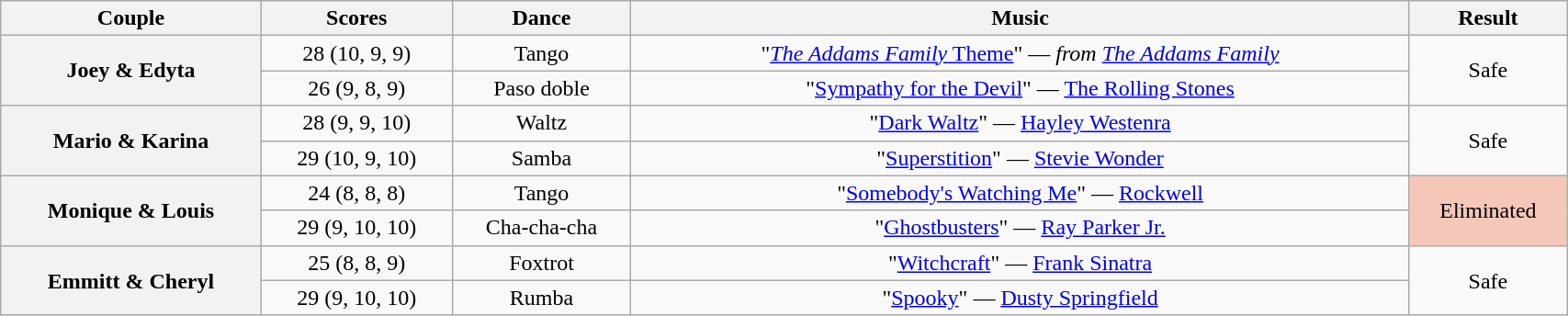<table class="wikitable sortable" style="text-align:center; width:90%">
<tr>
<th scope="col">Couple</th>
<th scope="col">Scores</th>
<th scope="col" class="unsortable">Dance</th>
<th scope="col" class="unsortable">Music</th>
<th scope="col" class="unsortable">Result</th>
</tr>
<tr>
<th scope="row" rowspan="2">Joey & Edyta</th>
<td>28 (10, 9, 9)</td>
<td>Tango</td>
<td>"<a href='#'><em>The Addams Family</em> Theme</a>" — <em>from <a href='#'>The Addams Family</a></em></td>
<td rowspan="2">Safe</td>
</tr>
<tr>
<td>26 (9, 8, 9)</td>
<td>Paso doble</td>
<td>"<a href='#'>Sympathy for the Devil</a>" — <a href='#'>The Rolling Stones</a></td>
</tr>
<tr>
<th scope="row" rowspan="2">Mario & Karina</th>
<td>28 (9, 9, 10)</td>
<td>Waltz</td>
<td>"<a href='#'>Dark Waltz</a>" — <a href='#'>Hayley Westenra</a></td>
<td rowspan="2">Safe</td>
</tr>
<tr>
<td>29 (10, 9, 10)</td>
<td>Samba</td>
<td>"<a href='#'>Superstition</a>" — <a href='#'>Stevie Wonder</a></td>
</tr>
<tr>
<th scope="row" rowspan="2">Monique & Louis</th>
<td>24 (8, 8, 8)</td>
<td>Tango</td>
<td>"<a href='#'>Somebody's Watching Me</a>" — <a href='#'>Rockwell</a></td>
<td rowspan="2" bgcolor=f4c7b8>Eliminated</td>
</tr>
<tr>
<td>29 (9, 10, 10)</td>
<td>Cha-cha-cha</td>
<td>"<a href='#'>Ghostbusters</a>" — <a href='#'>Ray Parker Jr.</a></td>
</tr>
<tr>
<th scope="row" rowspan="2">Emmitt & Cheryl</th>
<td>25 (8, 8, 9)</td>
<td>Foxtrot</td>
<td>"<a href='#'>Witchcraft</a>" — <a href='#'>Frank Sinatra</a></td>
<td rowspan="2">Safe</td>
</tr>
<tr>
<td>29 (9, 10, 10)</td>
<td>Rumba</td>
<td>"<a href='#'>Spooky</a>" — <a href='#'>Dusty Springfield</a></td>
</tr>
</table>
